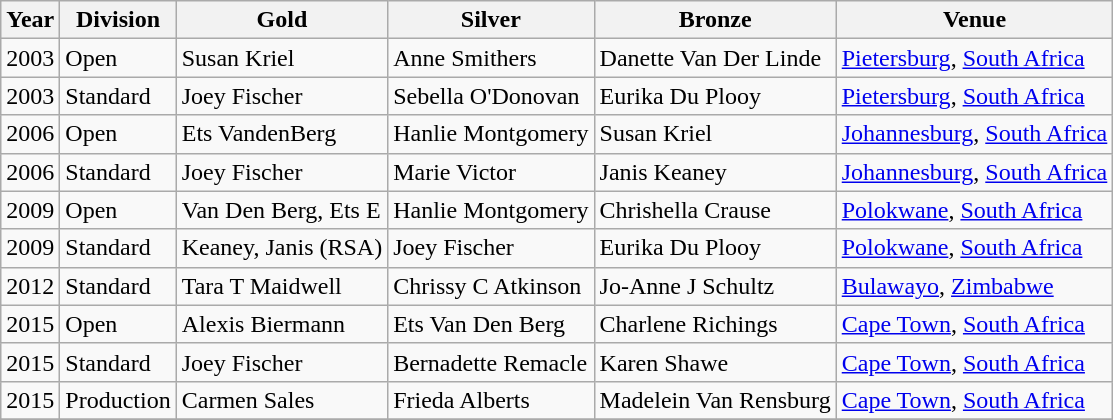<table class="wikitable sortable" style="text-align: left;">
<tr>
<th>Year</th>
<th>Division</th>
<th> Gold</th>
<th> Silver</th>
<th> Bronze</th>
<th>Venue</th>
</tr>
<tr>
<td>2003</td>
<td>Open</td>
<td> Susan Kriel</td>
<td> Anne Smithers</td>
<td> Danette Van Der Linde</td>
<td><a href='#'>Pietersburg</a>, <a href='#'>South Africa</a></td>
</tr>
<tr>
<td>2003</td>
<td>Standard</td>
<td> Joey Fischer</td>
<td> Sebella O'Donovan</td>
<td> Eurika Du Plooy</td>
<td><a href='#'>Pietersburg</a>, <a href='#'>South Africa</a></td>
</tr>
<tr>
<td>2006</td>
<td>Open</td>
<td> Ets VandenBerg</td>
<td> Hanlie Montgomery</td>
<td> Susan Kriel</td>
<td><a href='#'>Johannesburg</a>, <a href='#'>South Africa</a></td>
</tr>
<tr>
<td>2006</td>
<td>Standard</td>
<td> Joey Fischer</td>
<td> Marie Victor</td>
<td> Janis Keaney</td>
<td><a href='#'>Johannesburg</a>, <a href='#'>South Africa</a></td>
</tr>
<tr>
<td>2009</td>
<td>Open</td>
<td> Van Den Berg, Ets E</td>
<td> Hanlie Montgomery</td>
<td> Chrishella Crause</td>
<td><a href='#'>Polokwane</a>, <a href='#'>South Africa</a></td>
</tr>
<tr>
<td>2009</td>
<td>Standard</td>
<td> Keaney, Janis (RSA)</td>
<td> Joey Fischer</td>
<td> Eurika Du Plooy</td>
<td><a href='#'>Polokwane</a>, <a href='#'>South Africa</a></td>
</tr>
<tr>
<td>2012</td>
<td>Standard</td>
<td> Tara T Maidwell</td>
<td> Chrissy C Atkinson</td>
<td> Jo-Anne J Schultz</td>
<td><a href='#'>Bulawayo</a>, <a href='#'>Zimbabwe</a></td>
</tr>
<tr>
<td>2015</td>
<td>Open</td>
<td> Alexis Biermann</td>
<td> Ets Van Den Berg</td>
<td> Charlene Richings</td>
<td><a href='#'>Cape Town</a>, <a href='#'>South Africa</a></td>
</tr>
<tr>
<td>2015</td>
<td>Standard</td>
<td> Joey Fischer</td>
<td> Bernadette Remacle</td>
<td> Karen Shawe</td>
<td><a href='#'>Cape Town</a>, <a href='#'>South Africa</a></td>
</tr>
<tr>
<td>2015</td>
<td>Production</td>
<td> Carmen Sales</td>
<td> Frieda Alberts</td>
<td> Madelein Van Rensburg</td>
<td><a href='#'>Cape Town</a>, <a href='#'>South Africa</a></td>
</tr>
<tr>
</tr>
</table>
